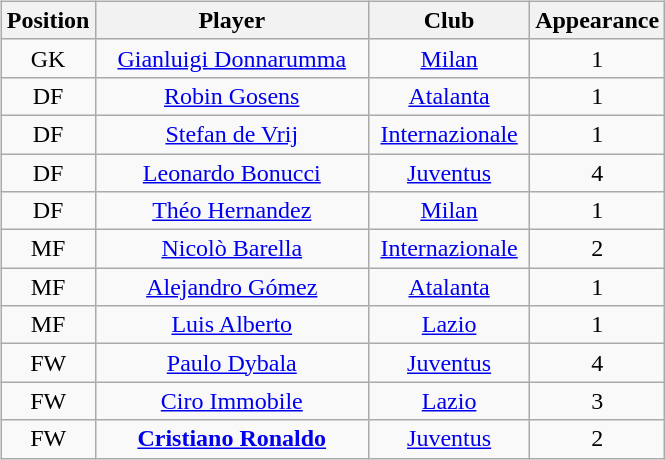<table style="width:100%;">
<tr>
<td width="50%"><br><table class="sortable wikitable" style="text-align: center;">
<tr>
<th>Position</th>
<th>Player</th>
<th>Club</th>
<th>Appearance</th>
</tr>
<tr>
<td>GK</td>
<td style="width:175px;"> <a href='#'>Gianluigi Donnarumma</a></td>
<td style="width:100px;"><a href='#'>Milan</a></td>
<td align="center">1</td>
</tr>
<tr>
<td>DF</td>
<td> <a href='#'>Robin Gosens</a></td>
<td><a href='#'>Atalanta</a></td>
<td align="center">1</td>
</tr>
<tr>
<td>DF</td>
<td> <a href='#'>Stefan de Vrij</a></td>
<td><a href='#'>Internazionale</a></td>
<td align="center">1</td>
</tr>
<tr>
<td>DF</td>
<td> <a href='#'>Leonardo Bonucci</a></td>
<td><a href='#'>Juventus</a></td>
<td align="center">4</td>
</tr>
<tr>
<td>DF</td>
<td> <a href='#'>Théo Hernandez</a></td>
<td><a href='#'>Milan</a></td>
<td align="center">1</td>
</tr>
<tr>
<td>MF</td>
<td> <a href='#'>Nicolò Barella</a></td>
<td><a href='#'>Internazionale</a></td>
<td align="center">2</td>
</tr>
<tr>
<td>MF</td>
<td> <a href='#'>Alejandro Gómez</a></td>
<td><a href='#'>Atalanta</a></td>
<td align="center">1</td>
</tr>
<tr>
<td>MF</td>
<td> <a href='#'>Luis Alberto</a></td>
<td><a href='#'>Lazio</a></td>
<td align="center">1</td>
</tr>
<tr>
<td>FW</td>
<td> <a href='#'>Paulo Dybala</a></td>
<td><a href='#'>Juventus</a></td>
<td align="center">4</td>
</tr>
<tr>
<td>FW</td>
<td> <a href='#'>Ciro Immobile</a></td>
<td><a href='#'>Lazio</a></td>
<td align="center">3</td>
</tr>
<tr>
<td>FW</td>
<td> <strong><a href='#'>Cristiano Ronaldo</a></strong></td>
<td><a href='#'>Juventus</a></td>
<td align="center">2</td>
</tr>
</table>
</td>
<td width="50%"><br><div>












</div></td>
</tr>
</table>
